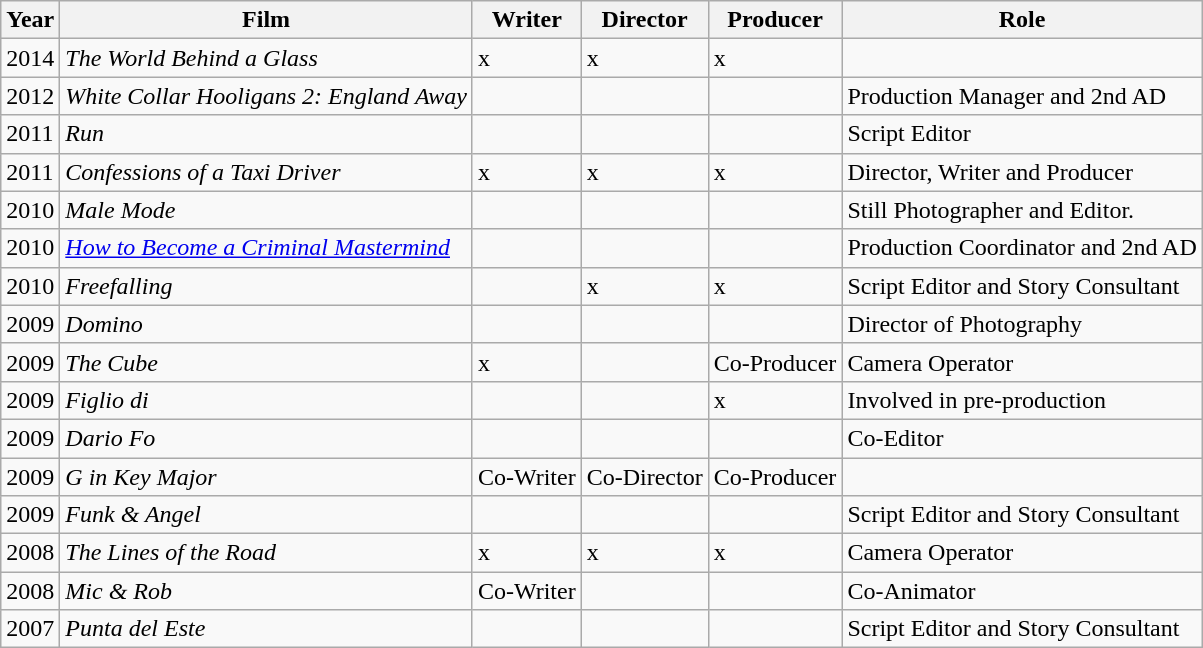<table class="wikitable sortable">
<tr>
<th>Year</th>
<th>Film</th>
<th>Writer</th>
<th>Director</th>
<th>Producer</th>
<th>Role</th>
</tr>
<tr>
<td>2014</td>
<td><em>The World Behind a Glass</em></td>
<td>x</td>
<td>x</td>
<td>x</td>
<td></td>
</tr>
<tr>
<td>2012</td>
<td><em>White Collar Hooligans 2: England Away</em></td>
<td></td>
<td></td>
<td></td>
<td>Production Manager and 2nd AD</td>
</tr>
<tr>
<td>2011</td>
<td><em>Run</em></td>
<td></td>
<td></td>
<td></td>
<td>Script Editor</td>
</tr>
<tr>
<td>2011</td>
<td><em>Confessions of a Taxi Driver</em></td>
<td>x</td>
<td>x</td>
<td>x</td>
<td>Director, Writer and Producer</td>
</tr>
<tr>
<td>2010</td>
<td><em>Male Mode</em></td>
<td></td>
<td></td>
<td></td>
<td>Still Photographer and Editor.</td>
</tr>
<tr>
<td>2010</td>
<td><em><a href='#'>How to Become a Criminal Mastermind</a></em></td>
<td></td>
<td></td>
<td></td>
<td>Production Coordinator and 2nd AD</td>
</tr>
<tr>
<td>2010</td>
<td><em>Freefalling</em></td>
<td></td>
<td>x</td>
<td>x</td>
<td>Script Editor and Story Consultant</td>
</tr>
<tr>
<td>2009</td>
<td><em>Domino</em></td>
<td></td>
<td></td>
<td></td>
<td>Director of Photography</td>
</tr>
<tr>
<td>2009</td>
<td><em>The Cube</em></td>
<td>x</td>
<td></td>
<td>Co-Producer</td>
<td>Camera Operator</td>
</tr>
<tr>
<td>2009</td>
<td><em>Figlio di</em></td>
<td></td>
<td></td>
<td>x</td>
<td>Involved in pre-production</td>
</tr>
<tr>
<td>2009</td>
<td><em>Dario Fo</em></td>
<td></td>
<td></td>
<td></td>
<td>Co-Editor</td>
</tr>
<tr>
<td>2009</td>
<td><em>G in Key Major</em></td>
<td>Co-Writer</td>
<td>Co-Director</td>
<td>Co-Producer</td>
<td></td>
</tr>
<tr>
<td>2009</td>
<td><em>Funk & Angel</em></td>
<td></td>
<td></td>
<td></td>
<td>Script Editor and Story Consultant</td>
</tr>
<tr>
<td>2008</td>
<td><em>The Lines of the Road</em></td>
<td>x</td>
<td>x</td>
<td>x</td>
<td>Camera Operator</td>
</tr>
<tr>
<td>2008</td>
<td><em>Mic & Rob</em></td>
<td>Co-Writer</td>
<td></td>
<td></td>
<td>Co-Animator</td>
</tr>
<tr>
<td>2007</td>
<td><em>Punta del Este</em></td>
<td></td>
<td></td>
<td></td>
<td>Script Editor and Story Consultant</td>
</tr>
</table>
